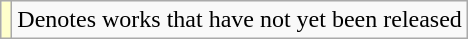<table class="wikitable">
<tr>
<td style="background:#FFFFCC;"></td>
<td>Denotes works that have not yet been released</td>
</tr>
</table>
